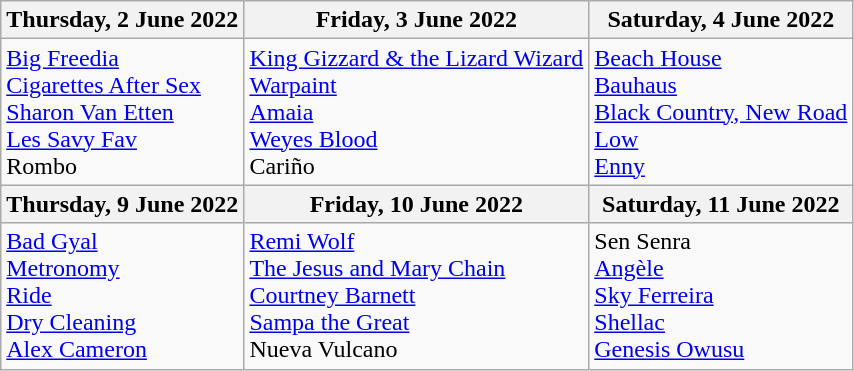<table class="wikitable">
<tr>
<th>Thursday, 2 June 2022</th>
<th>Friday, 3 June 2022</th>
<th>Saturday, 4 June 2022</th>
</tr>
<tr valign="top">
<td><a href='#'>Big Freedia</a><br><a href='#'>Cigarettes After Sex</a><br><a href='#'>Sharon Van Etten</a><br><a href='#'>Les Savy Fav</a><br>Rombo</td>
<td><a href='#'>King Gizzard & the Lizard Wizard</a><br><a href='#'>Warpaint</a><br><a href='#'>Amaia</a><br><a href='#'>Weyes Blood</a><br>Cariño</td>
<td><a href='#'>Beach House</a><br><a href='#'>Bauhaus</a><br><a href='#'>Black Country, New Road</a><br><a href='#'>Low</a><br><a href='#'>Enny</a></td>
</tr>
<tr>
<th>Thursday, 9 June 2022</th>
<th>Friday, 10 June 2022</th>
<th>Saturday, 11 June 2022</th>
</tr>
<tr valign="top">
<td><a href='#'>Bad Gyal</a><br><a href='#'>Metronomy</a><br><a href='#'>Ride</a><br><a href='#'>Dry Cleaning</a><br><a href='#'>Alex Cameron</a></td>
<td><a href='#'>Remi Wolf</a><br><a href='#'>The Jesus and Mary Chain</a><br><a href='#'>Courtney Barnett</a><br><a href='#'>Sampa the Great</a><br>Nueva Vulcano</td>
<td>Sen Senra<br><a href='#'>Angèle</a><br><a href='#'>Sky Ferreira</a><br><a href='#'>Shellac</a><br><a href='#'>Genesis Owusu</a></td>
</tr>
</table>
